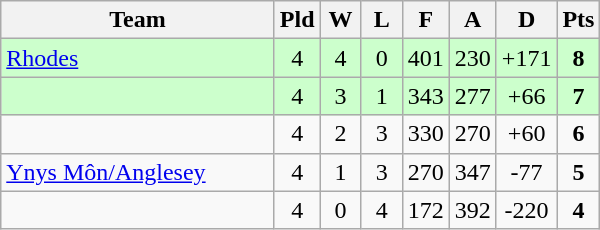<table class="wikitable" style="text-align:center;">
<tr>
<th width=175>Team</th>
<th width=20 abbr="Played">Pld</th>
<th width=20 abbr="Won">W</th>
<th width=20 abbr="Lost">L</th>
<th width=20 abbr="For">F</th>
<th width=20 abbr="Against">A</th>
<th width=20 abbr="Difference">D</th>
<th width=20 abbr="Points">Pts</th>
</tr>
<tr style="background:#ccffcc;">
<td style="text-align:left;"> <a href='#'>Rhodes</a></td>
<td>4</td>
<td>4</td>
<td>0</td>
<td>401</td>
<td>230</td>
<td>+171</td>
<td><strong>8</strong></td>
</tr>
<tr style="background:#ccffcc;">
<td style="text-align:left;"></td>
<td>4</td>
<td>3</td>
<td>1</td>
<td>343</td>
<td>277</td>
<td>+66</td>
<td><strong>7</strong></td>
</tr>
<tr>
<td style="text-align:left;"></td>
<td>4</td>
<td>2</td>
<td>3</td>
<td>330</td>
<td>270</td>
<td>+60</td>
<td><strong>6</strong></td>
</tr>
<tr>
<td style="text-align:left;"> <a href='#'>Ynys Môn/Anglesey</a></td>
<td>4</td>
<td>1</td>
<td>3</td>
<td>270</td>
<td>347</td>
<td>-77</td>
<td><strong>5 </strong></td>
</tr>
<tr>
<td style="text-align:left;"></td>
<td>4</td>
<td>0</td>
<td>4</td>
<td>172</td>
<td>392</td>
<td>-220</td>
<td><strong>4</strong></td>
</tr>
</table>
